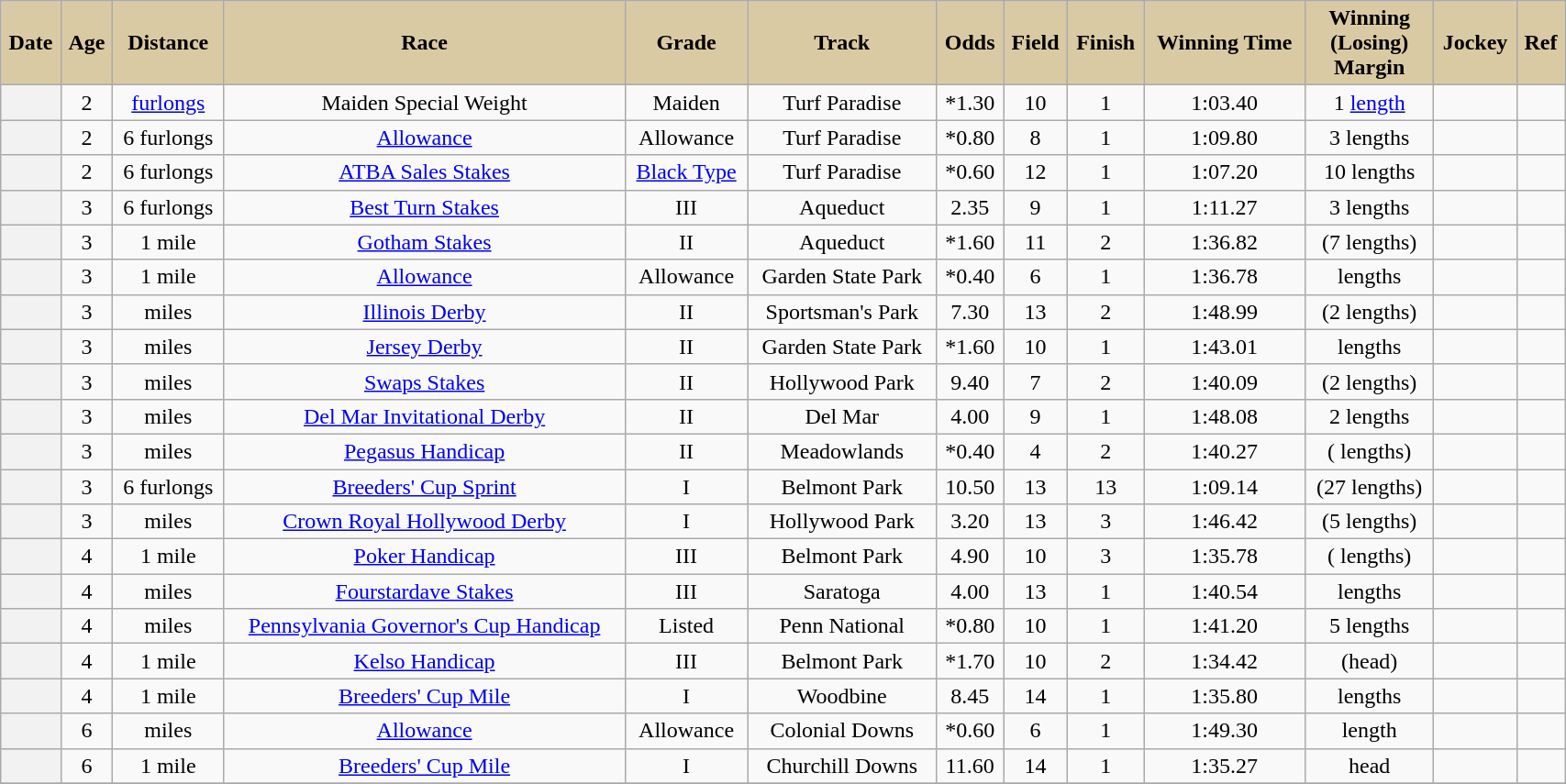<table class = "wikitable sortable" style="text-align:center; width:90%">
<tr>
<th scope="col" style="background:#dacaa4;">Date</th>
<th scope="col" style="background:#dacaa4">Age</th>
<th scope="col" style="background:#dacaa4;">Distance</th>
<th scope="col" style="background:#dacaa4;">Race</th>
<th scope="col" style="background:#dacaa4;">Grade</th>
<th scope="col" style="background:#dacaa4;">Track</th>
<th scope="col" style="background:#dacaa4;">Odds</th>
<th scope="col" style="background:#dacaa4;">Field</th>
<th scope="col" style="background:#dacaa4;">Finish</th>
<th scope="col" style="background:#dacaa4;">Winning Time</th>
<th scope="col" style="background:#dacaa4;">Winning<br>(Losing)<br>Margin</th>
<th scope="col" style="background:#dacaa4;">Jockey</th>
<th scope="col" class="unsortable" style="background:#dacaa4;">Ref</th>
</tr>
<tr>
<th scope="row" style="font-weight:normal;"></th>
<td>2</td>
<td>  <a href='#'>furlongs</a></td>
<td>Maiden Special Weight</td>
<td>Maiden</td>
<td>Turf Paradise</td>
<td>*1.30</td>
<td>10</td>
<td>1</td>
<td>1:03.40</td>
<td>1 <a href='#'>length</a></td>
<td></td>
<td></td>
</tr>
<tr>
<th scope="row" style="font-weight:normal;"></th>
<td>2</td>
<td> 6 furlongs</td>
<td><a href='#'>Allowance</a></td>
<td>Allowance</td>
<td>Turf Paradise</td>
<td>*0.80</td>
<td>8</td>
<td>1</td>
<td>1:09.80</td>
<td>3 lengths</td>
<td></td>
<td></td>
</tr>
<tr>
<th scope="row" style="font-weight:normal;"></th>
<td>2</td>
<td> 6 furlongs</td>
<td><a href='#'>ATBA Sales Stakes</a></td>
<td><a href='#'>Black Type</a></td>
<td>Turf Paradise</td>
<td>*0.60</td>
<td>12</td>
<td>1</td>
<td>1:07.20</td>
<td>10 lengths</td>
<td></td>
<td></td>
</tr>
<tr>
<th scope="row" style="font-weight:normal;"></th>
<td>3</td>
<td> 6 furlongs</td>
<td><a href='#'>Best Turn Stakes</a></td>
<td>III</td>
<td>Aqueduct</td>
<td>2.35</td>
<td>9</td>
<td>1</td>
<td>1:11.27</td>
<td> 3 lengths</td>
<td></td>
<td></td>
</tr>
<tr>
<th scope="row" style="font-weight:normal;"></th>
<td>3</td>
<td> 1 mile</td>
<td><a href='#'>Gotham Stakes</a></td>
<td>II</td>
<td>Aqueduct</td>
<td>*1.60</td>
<td>11</td>
<td>2</td>
<td>1:36.82</td>
<td>(7 lengths)</td>
<td></td>
<td></td>
</tr>
<tr>
<th scope="row" style="font-weight:normal;"></th>
<td>3</td>
<td> 1 mile</td>
<td><a href='#'>Allowance</a></td>
<td>Allowance</td>
<td>Garden State Park</td>
<td>*0.40</td>
<td>6</td>
<td>1</td>
<td>1:36.78</td>
<td> lengths</td>
<td></td>
<td></td>
</tr>
<tr>
<th scope="row" style="font-weight:normal;"></th>
<td>3</td>
<td>  miles</td>
<td><a href='#'>Illinois Derby</a></td>
<td>II</td>
<td>Sportsman's Park</td>
<td>7.30</td>
<td>13</td>
<td>2</td>
<td>1:48.99</td>
<td>(2 lengths)</td>
<td></td>
<td></td>
</tr>
<tr>
<th scope="row" style="font-weight:normal;"></th>
<td>3</td>
<td>  miles</td>
<td><a href='#'>Jersey Derby</a></td>
<td>II</td>
<td>Garden State Park</td>
<td>*1.60</td>
<td>10</td>
<td>1</td>
<td>1:43.01</td>
<td> lengths</td>
<td></td>
<td></td>
</tr>
<tr>
<th scope="row" style="font-weight:normal;"></th>
<td>3</td>
<td>  miles</td>
<td><a href='#'>Swaps Stakes</a></td>
<td>II</td>
<td>Hollywood Park</td>
<td>9.40</td>
<td>7</td>
<td>2</td>
<td>1:40.09</td>
<td>(2 lengths)</td>
<td></td>
<td></td>
</tr>
<tr>
<th scope="row" style="font-weight:normal;"></th>
<td>3</td>
<td>  miles</td>
<td><a href='#'>Del Mar Invitational Derby</a></td>
<td>II</td>
<td>Del Mar</td>
<td>4.00</td>
<td>9</td>
<td>1</td>
<td>1:48.08</td>
<td> 2 lengths</td>
<td></td>
<td></td>
</tr>
<tr>
<th scope="row" style="font-weight:normal;"></th>
<td>3</td>
<td>  miles</td>
<td><a href='#'>Pegasus Handicap</a></td>
<td>II</td>
<td>Meadowlands</td>
<td>*0.40</td>
<td>4</td>
<td>2</td>
<td>1:40.27</td>
<td>( lengths)</td>
<td></td>
<td></td>
</tr>
<tr>
<th scope="row" style="font-weight:normal;"></th>
<td>3</td>
<td> 6 furlongs</td>
<td><a href='#'>Breeders' Cup Sprint</a></td>
<td>I</td>
<td>Belmont Park</td>
<td>10.50</td>
<td>13</td>
<td>13</td>
<td>1:09.14</td>
<td>(27 lengths)</td>
<td></td>
<td></td>
</tr>
<tr>
<th scope="row" style="font-weight:normal;"></th>
<td>3</td>
<td>  miles</td>
<td><a href='#'>Crown Royal Hollywood Derby</a></td>
<td>I</td>
<td>Hollywood Park</td>
<td>3.20</td>
<td>13</td>
<td>3</td>
<td>1:46.42</td>
<td>(5 lengths)</td>
<td></td>
<td></td>
</tr>
<tr>
<th scope="row" style="font-weight:normal;"></th>
<td>4</td>
<td> 1 mile</td>
<td><a href='#'>Poker Handicap</a></td>
<td>III</td>
<td>Belmont Park</td>
<td>4.90</td>
<td>10</td>
<td>3</td>
<td>1:35.78</td>
<td>( lengths)</td>
<td></td>
<td></td>
</tr>
<tr>
<th scope="row" style="font-weight:normal;"></th>
<td>4</td>
<td>  miles</td>
<td><a href='#'>Fourstardave Stakes</a></td>
<td>III</td>
<td>Saratoga</td>
<td>4.00</td>
<td>13</td>
<td>1</td>
<td>1:40.54</td>
<td> lengths</td>
<td></td>
<td></td>
</tr>
<tr>
<th scope="row" style="font-weight:normal;"></th>
<td>4</td>
<td>  miles</td>
<td><a href='#'>Pennsylvania Governor's Cup Handicap</a></td>
<td>Listed</td>
<td>Penn National</td>
<td>*0.80</td>
<td>10</td>
<td>1</td>
<td>1:41.20</td>
<td> 5 lengths</td>
<td></td>
<td></td>
</tr>
<tr>
<th scope="row" style="font-weight:normal;"></th>
<td>4</td>
<td> 1 mile</td>
<td><a href='#'>Kelso Handicap</a></td>
<td>III</td>
<td>Belmont Park</td>
<td>*1.70</td>
<td>10</td>
<td>2</td>
<td>1:34.42</td>
<td>(head)</td>
<td></td>
<td></td>
</tr>
<tr>
<th scope="row" style="font-weight:normal;"></th>
<td>4</td>
<td> 1 mile</td>
<td><a href='#'>Breeders' Cup Mile</a></td>
<td>I</td>
<td>Woodbine</td>
<td>8.45</td>
<td>14</td>
<td>1</td>
<td>1:35.80</td>
<td> lengths</td>
<td></td>
<td></td>
</tr>
<tr>
<th scope="row" style="font-weight:normal;"></th>
<td>6</td>
<td>  miles</td>
<td><a href='#'>Allowance</a></td>
<td>Allowance</td>
<td>Colonial Downs</td>
<td>*0.60</td>
<td>6</td>
<td>1</td>
<td>1:49.30</td>
<td> length</td>
<td></td>
<td></td>
</tr>
<tr>
<th scope="row" style="font-weight:normal;"></th>
<td>6</td>
<td> 1 mile</td>
<td><a href='#'>Breeders' Cup Mile</a></td>
<td>I</td>
<td>Churchill Downs</td>
<td>11.60</td>
<td>14</td>
<td>1</td>
<td>1:35.27</td>
<td>head</td>
<td></td>
<td></td>
</tr>
<tr>
</tr>
</table>
